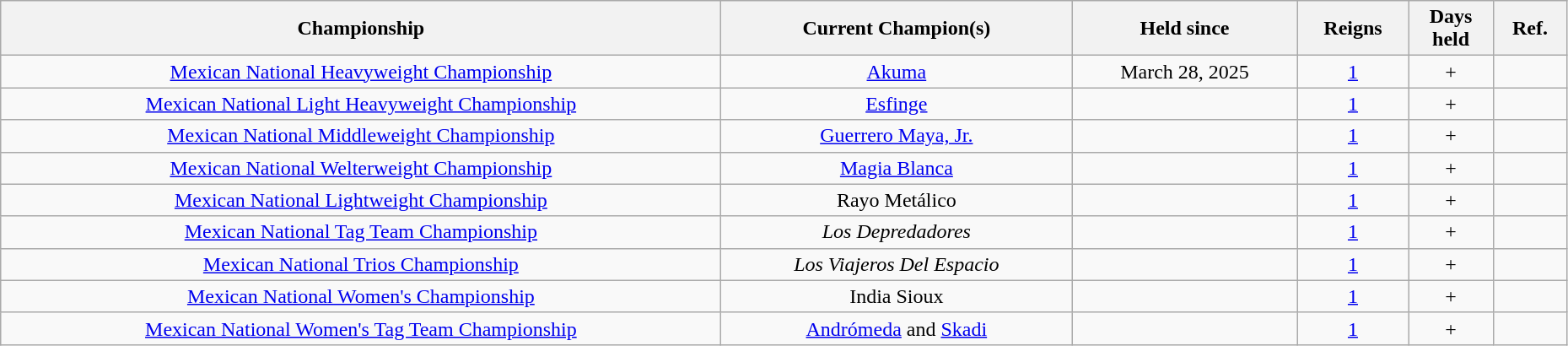<table class="wikitable sortable" width=98% style="text-align:center;">
<tr>
<th>Championship</th>
<th>Current Champion(s)</th>
<th>Held since</th>
<th>Reigns</th>
<th>Days<br>held</th>
<th>Ref.</th>
</tr>
<tr>
<td><a href='#'>Mexican National Heavyweight Championship</a></td>
<td><a href='#'>Akuma</a></td>
<td>March 28, 2025</td>
<td><a href='#'>1</a></td>
<td>+</td>
<td></td>
</tr>
<tr>
<td><a href='#'>Mexican National Light Heavyweight Championship</a></td>
<td><a href='#'>Esfinge</a></td>
<td></td>
<td><a href='#'>1</a></td>
<td>+</td>
<td></td>
</tr>
<tr>
<td><a href='#'>Mexican National Middleweight Championship</a></td>
<td><a href='#'>Guerrero Maya, Jr.</a></td>
<td></td>
<td><a href='#'>1</a></td>
<td>+</td>
<td></td>
</tr>
<tr>
<td><a href='#'>Mexican National Welterweight Championship</a></td>
<td><a href='#'>Magia Blanca</a></td>
<td></td>
<td><a href='#'>1</a></td>
<td>+</td>
<td></td>
</tr>
<tr>
<td><a href='#'>Mexican National Lightweight Championship</a></td>
<td>Rayo Metálico</td>
<td></td>
<td><a href='#'>1</a></td>
<td>+</td>
<td></td>
</tr>
<tr>
<td><a href='#'>Mexican National Tag Team Championship</a></td>
<td><em>Los Depredadores</em><br></td>
<td></td>
<td><a href='#'>1</a></td>
<td>+</td>
<td></td>
</tr>
<tr>
<td><a href='#'>Mexican National Trios Championship</a></td>
<td><em>Los Viajeros Del Espacio</em><br></td>
<td></td>
<td><a href='#'>1</a></td>
<td>+</td>
<td></td>
</tr>
<tr>
<td><a href='#'>Mexican National Women's Championship</a></td>
<td>India Sioux</td>
<td></td>
<td><a href='#'>1</a></td>
<td>+</td>
<td></td>
</tr>
<tr>
<td><a href='#'>Mexican National Women's Tag Team Championship</a></td>
<td><a href='#'>Andrómeda</a> and <a href='#'>Skadi</a></td>
<td></td>
<td><a href='#'>1</a></td>
<td>+</td>
<td></td>
</tr>
</table>
